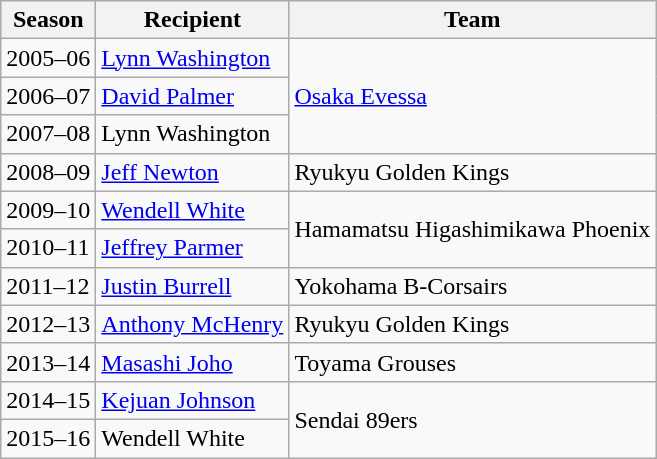<table class=wikitable>
<tr>
<th>Season</th>
<th>Recipient</th>
<th>Team</th>
</tr>
<tr>
<td>2005–06</td>
<td><a href='#'>Lynn Washington</a></td>
<td rowspan=3><a href='#'>Osaka Evessa</a></td>
</tr>
<tr>
<td>2006–07</td>
<td><a href='#'>David Palmer</a></td>
</tr>
<tr>
<td>2007–08</td>
<td>Lynn Washington</td>
</tr>
<tr>
<td>2008–09</td>
<td><a href='#'>Jeff Newton</a></td>
<td>Ryukyu Golden Kings</td>
</tr>
<tr>
<td>2009–10</td>
<td><a href='#'>Wendell White</a></td>
<td rowspan=2>Hamamatsu Higashimikawa Phoenix</td>
</tr>
<tr>
<td>2010–11</td>
<td><a href='#'>Jeffrey Parmer</a></td>
</tr>
<tr>
<td>2011–12</td>
<td><a href='#'>Justin Burrell</a></td>
<td>Yokohama B-Corsairs</td>
</tr>
<tr>
<td>2012–13</td>
<td><a href='#'>Anthony McHenry</a></td>
<td>Ryukyu Golden Kings</td>
</tr>
<tr>
<td>2013–14</td>
<td><a href='#'>Masashi Joho</a></td>
<td>Toyama Grouses</td>
</tr>
<tr>
<td>2014–15</td>
<td><a href='#'>Kejuan Johnson</a></td>
<td rowspan=2>Sendai 89ers</td>
</tr>
<tr>
<td>2015–16</td>
<td>Wendell White</td>
</tr>
</table>
